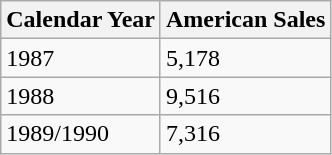<table class="wikitable">
<tr>
<th>Calendar Year</th>
<th>American Sales</th>
</tr>
<tr>
<td>1987</td>
<td>5,178</td>
</tr>
<tr>
<td>1988</td>
<td>9,516</td>
</tr>
<tr>
<td>1989/1990</td>
<td>7,316</td>
</tr>
</table>
